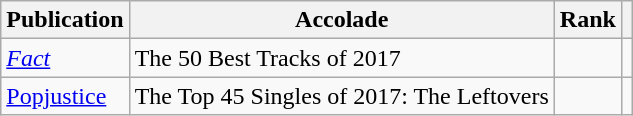<table class="sortable wikitable">
<tr>
<th>Publication</th>
<th>Accolade</th>
<th>Rank</th>
<th class="unsortable"></th>
</tr>
<tr>
<td><em><a href='#'>Fact</a></em></td>
<td>The 50 Best Tracks of 2017</td>
<td></td>
<td></td>
</tr>
<tr>
<td><a href='#'>Popjustice</a></td>
<td>The Top 45 Singles of 2017: The Leftovers</td>
<td></td>
<td></td>
</tr>
</table>
